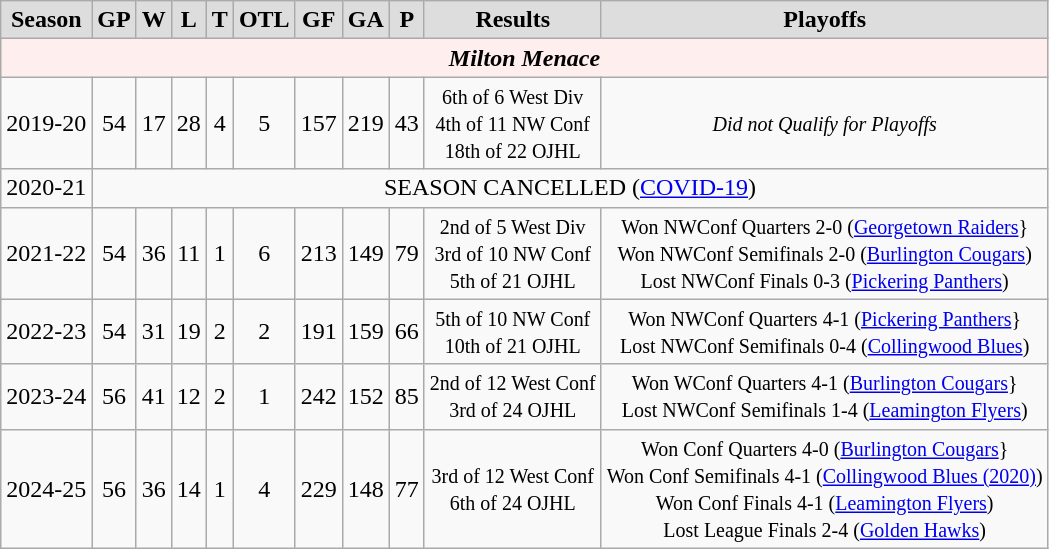<table class="wikitable">
<tr align="center"  bgcolor="#dddddd">
<td><strong>Season</strong></td>
<td><strong>GP</strong></td>
<td><strong>W</strong></td>
<td><strong>L</strong></td>
<td><strong>T</strong></td>
<td><strong>OTL</strong></td>
<td><strong>GF</strong></td>
<td><strong>GA</strong></td>
<td><strong>P</strong></td>
<td><strong>Results</strong></td>
<td><strong>Playoffs</strong></td>
</tr>
<tr style="text-align:center; background:#fee;">
<td colspan="11"><strong><em>Milton Menace</em></strong></td>
</tr>
<tr align="center">
<td>2019-20</td>
<td>54</td>
<td>17</td>
<td>28</td>
<td>4</td>
<td>5</td>
<td>157</td>
<td>219</td>
<td>43</td>
<td><small>6th of 6 West Div<br>4th of 11 NW Conf<br>18th of 22 OJHL</small></td>
<td><small><em>Did not Qualify for Playoffs</small></td>
</tr>
<tr align="center">
<td>2020-21</td>
<td colspan="10">SEASON CANCELLED  (<a href='#'>COVID-19</a>)</td>
</tr>
<tr align="center">
<td>2021-22</td>
<td>54</td>
<td>36</td>
<td>11</td>
<td>1</td>
<td>6</td>
<td>213</td>
<td>149</td>
<td>79</td>
<td><small>2nd of 5 West Div<br>3rd of 10 NW Conf<br>5th of 21 OJHL</small></td>
<td><small>Won NWConf Quarters 2-0 (<a href='#'>Georgetown Raiders</a>}<br>Won NWConf Semifinals 2-0 (<a href='#'>Burlington Cougars</a>)<br>Lost NWConf Finals 0-3 (<a href='#'>Pickering Panthers</a>)</small></td>
</tr>
<tr align="center">
<td>2022-23</td>
<td>54</td>
<td>31</td>
<td>19</td>
<td>2</td>
<td>2</td>
<td>191</td>
<td>159</td>
<td>66</td>
<td><small>5th of 10 NW Conf<br>10th of 21 OJHL</small></td>
<td><small>Won NWConf Quarters 4-1 (<a href='#'>Pickering Panthers</a>}<br>Lost NWConf Semifinals 0-4 (<a href='#'>Collingwood Blues</a>)</small></td>
</tr>
<tr align="center">
<td>2023-24</td>
<td>56</td>
<td>41</td>
<td>12</td>
<td>2</td>
<td>1</td>
<td>242</td>
<td>152</td>
<td>85</td>
<td><small>2nd of 12 West Conf<br>3rd of 24 OJHL</small></td>
<td><small>Won WConf Quarters 4-1 (<a href='#'>Burlington Cougars</a>}<br>Lost NWConf Semifinals 1-4 (<a href='#'>Leamington Flyers</a>)</small></td>
</tr>
<tr align="center">
<td>2024-25</td>
<td>56</td>
<td>36</td>
<td>14</td>
<td>1</td>
<td>4</td>
<td>229</td>
<td>148</td>
<td>77</td>
<td><small>3rd of 12 West Conf<br>6th of 24 OJHL</small></td>
<td><small>Won Conf Quarters 4-0 (<a href='#'>Burlington Cougars</a>}<br>Won Conf Semifinals 4-1 (<a href='#'>Collingwood Blues (2020)</a>)<br>Won Conf Finals 4-1 (<a href='#'>Leamington Flyers</a>)<br>Lost League Finals 2-4 (<a href='#'>Golden Hawks</a>)</small></td>
</tr>
</table>
